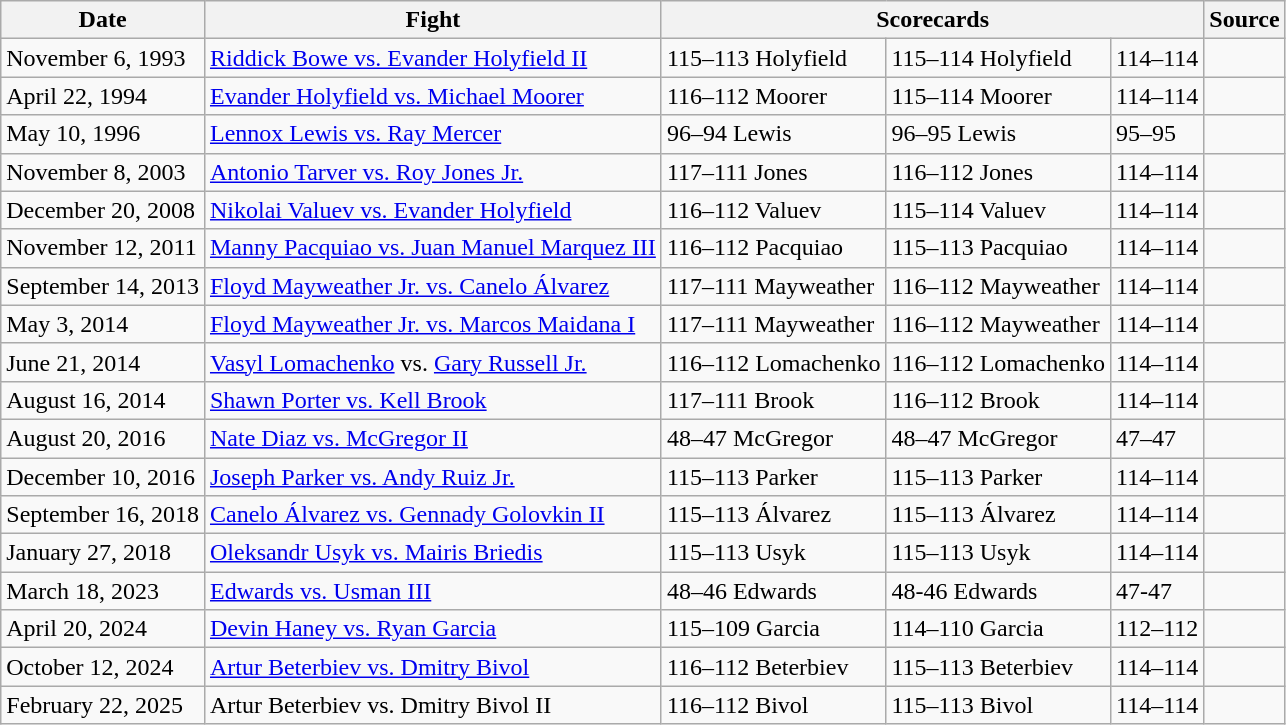<table class="wikitable">
<tr>
<th>Date</th>
<th>Fight</th>
<th colspan="3">Scorecards</th>
<th>Source</th>
</tr>
<tr>
<td>November 6, 1993</td>
<td><a href='#'>Riddick Bowe vs. Evander Holyfield II</a></td>
<td>115–113 Holyfield</td>
<td>115–114 Holyfield</td>
<td>114–114</td>
<td></td>
</tr>
<tr>
<td>April 22, 1994</td>
<td><a href='#'>Evander Holyfield vs. Michael Moorer</a></td>
<td>116–112 Moorer</td>
<td>115–114 Moorer</td>
<td>114–114</td>
<td></td>
</tr>
<tr>
<td>May 10, 1996</td>
<td><a href='#'>Lennox Lewis vs. Ray Mercer</a></td>
<td>96–94 Lewis</td>
<td>96–95 Lewis</td>
<td>95–95</td>
<td></td>
</tr>
<tr>
<td>November 8, 2003</td>
<td><a href='#'>Antonio Tarver vs. Roy Jones Jr.</a></td>
<td>117–111 Jones</td>
<td>116–112 Jones</td>
<td>114–114</td>
<td></td>
</tr>
<tr>
<td>December 20, 2008</td>
<td><a href='#'>Nikolai Valuev vs. Evander Holyfield</a></td>
<td>116–112 Valuev</td>
<td>115–114 Valuev</td>
<td>114–114</td>
<td></td>
</tr>
<tr>
<td>November 12, 2011</td>
<td><a href='#'>Manny Pacquiao vs. Juan Manuel Marquez III</a></td>
<td>116–112 Pacquiao</td>
<td>115–113 Pacquiao</td>
<td>114–114</td>
<td></td>
</tr>
<tr>
<td>September 14, 2013</td>
<td><a href='#'>Floyd Mayweather Jr. vs. Canelo Álvarez</a></td>
<td>117–111 Mayweather</td>
<td>116–112 Mayweather</td>
<td>114–114</td>
<td></td>
</tr>
<tr>
<td>May 3, 2014</td>
<td><a href='#'>Floyd Mayweather Jr. vs. Marcos Maidana I</a></td>
<td>117–111 Mayweather</td>
<td>116–112 Mayweather</td>
<td>114–114</td>
<td></td>
</tr>
<tr>
<td>June 21, 2014</td>
<td><a href='#'>Vasyl Lomachenko</a> vs. <a href='#'>Gary Russell Jr.</a></td>
<td>116–112 Lomachenko</td>
<td>116–112 Lomachenko</td>
<td>114–114</td>
<td></td>
</tr>
<tr>
<td>August 16, 2014</td>
<td><a href='#'>Shawn Porter vs. Kell Brook</a></td>
<td>117–111 Brook</td>
<td>116–112 Brook</td>
<td>114–114</td>
<td></td>
</tr>
<tr>
<td>August 20, 2016</td>
<td><a href='#'>Nate Diaz vs. McGregor II</a></td>
<td>48–47 McGregor</td>
<td>48–47 McGregor</td>
<td>47–47</td>
<td></td>
</tr>
<tr>
<td>December 10, 2016</td>
<td><a href='#'>Joseph Parker vs. Andy Ruiz Jr.</a></td>
<td>115–113 Parker</td>
<td>115–113 Parker</td>
<td>114–114</td>
<td></td>
</tr>
<tr>
<td>September 16, 2018</td>
<td><a href='#'>Canelo Álvarez vs. Gennady Golovkin II</a></td>
<td>115–113 Álvarez</td>
<td>115–113 Álvarez</td>
<td>114–114</td>
<td></td>
</tr>
<tr>
<td>January 27, 2018</td>
<td><a href='#'>Oleksandr Usyk vs. Mairis Briedis</a></td>
<td>115–113 Usyk</td>
<td>115–113 Usyk</td>
<td>114–114</td>
<td></td>
</tr>
<tr>
<td>March 18, 2023</td>
<td><a href='#'>Edwards vs. Usman III</a></td>
<td>48–46 Edwards</td>
<td>48-46 Edwards</td>
<td>47-47</td>
<td></td>
</tr>
<tr>
<td>April 20, 2024</td>
<td><a href='#'>Devin Haney vs. Ryan Garcia</a></td>
<td>115–109 Garcia</td>
<td>114–110 Garcia</td>
<td>112–112</td>
<td></td>
</tr>
<tr>
<td>October 12, 2024</td>
<td><a href='#'>Artur Beterbiev vs. Dmitry Bivol</a></td>
<td>116–112 Beterbiev</td>
<td>115–113 Beterbiev</td>
<td>114–114</td>
<td></td>
</tr>
<tr>
<td>February 22, 2025</td>
<td>Artur Beterbiev vs. Dmitry Bivol II</td>
<td>116–112 Bivol</td>
<td>115–113 Bivol</td>
<td>114–114</td>
<td></td>
</tr>
</table>
